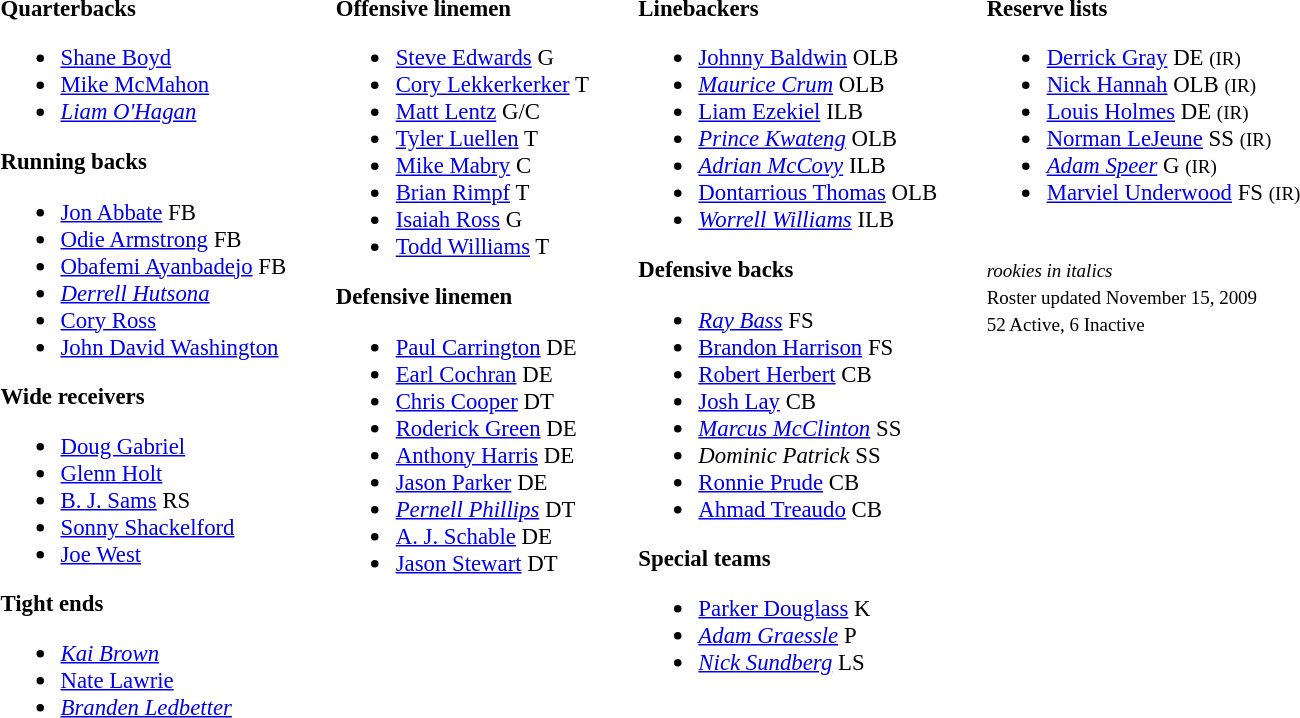<table class="toccolours" style="text-align: left;">
<tr>
<td style="font-size: 95%;" valign="top"><strong>Quarterbacks</strong><br><ul><li> <a href='#'>Shane Boyd</a></li><li> <a href='#'>Mike McMahon</a></li><li> <em><a href='#'>Liam O'Hagan</a></em></li></ul><strong>Running backs</strong><ul><li> <a href='#'>Jon Abbate</a> FB</li><li> <a href='#'>Odie Armstrong</a> FB</li><li> <a href='#'>Obafemi Ayanbadejo</a> FB</li><li> <em><a href='#'>Derrell Hutsona</a></em></li><li> <a href='#'>Cory Ross</a></li><li> <a href='#'>John David Washington</a></li></ul><strong>Wide receivers</strong><ul><li> <a href='#'>Doug Gabriel</a></li><li> <a href='#'>Glenn Holt</a></li><li> <a href='#'>B. J. Sams</a> RS</li><li> <a href='#'>Sonny Shackelford</a></li><li> <a href='#'>Joe West</a></li></ul><strong>Tight ends</strong><ul><li> <em><a href='#'>Kai Brown</a></em></li><li> <a href='#'>Nate Lawrie</a></li><li> <em><a href='#'>Branden Ledbetter</a></em></li></ul></td>
<td style="width: 25px;"></td>
<td style="font-size: 95%;" valign="top"><strong>Offensive linemen</strong><br><ul><li> <a href='#'>Steve Edwards</a> G</li><li> <a href='#'>Cory Lekkerkerker</a> T</li><li> <a href='#'>Matt Lentz</a> G/C</li><li> <a href='#'>Tyler Luellen</a> T</li><li> <a href='#'>Mike Mabry</a> C</li><li> <a href='#'>Brian Rimpf</a> T</li><li> <a href='#'>Isaiah Ross</a> G</li><li> <a href='#'>Todd Williams</a> T</li></ul><strong>Defensive linemen</strong><ul><li> <a href='#'>Paul Carrington</a> DE</li><li> <a href='#'>Earl Cochran</a> DE</li><li> <a href='#'>Chris Cooper</a> DT</li><li> <a href='#'>Roderick Green</a> DE</li><li> <a href='#'>Anthony Harris</a> DE</li><li> <a href='#'>Jason Parker</a> DE</li><li> <em><a href='#'>Pernell Phillips</a></em> DT</li><li> <a href='#'>A. J. Schable</a> DE</li><li> <a href='#'>Jason Stewart</a> DT</li></ul></td>
<td style="width: 25px;"></td>
<td style="font-size: 95%;" valign="top"><strong>Linebackers</strong><br><ul><li> <a href='#'>Johnny Baldwin</a> OLB</li><li> <em><a href='#'>Maurice Crum</a></em> OLB</li><li> <a href='#'>Liam Ezekiel</a> ILB</li><li> <em><a href='#'>Prince Kwateng</a></em> OLB</li><li> <em><a href='#'>Adrian McCovy</a></em> ILB</li><li> <a href='#'>Dontarrious Thomas</a> OLB</li><li> <em><a href='#'>Worrell Williams</a></em> ILB</li></ul><strong>Defensive backs</strong><ul><li> <em><a href='#'>Ray Bass</a></em> FS</li><li> <a href='#'>Brandon Harrison</a> FS</li><li> <a href='#'>Robert Herbert</a> CB</li><li> <a href='#'>Josh Lay</a> CB</li><li> <em><a href='#'>Marcus McClinton</a></em> SS</li><li> <em>Dominic Patrick</em> SS</li><li> <a href='#'>Ronnie Prude</a> CB</li><li> <a href='#'>Ahmad Treaudo</a> CB</li></ul><strong>Special teams</strong><ul><li> <a href='#'>Parker Douglass</a> K</li><li> <em><a href='#'>Adam Graessle</a></em> P</li><li> <em><a href='#'>Nick Sundberg</a></em> LS</li></ul></td>
<td style="width: 25px;"></td>
<td style="font-size: 95%;" valign="top"><strong>Reserve lists</strong><br><ul><li> <a href='#'>Derrick Gray</a> DE <small>(IR)</small> </li><li> <a href='#'>Nick Hannah</a> OLB <small>(IR)</small> </li><li> <a href='#'>Louis Holmes</a> DE <small>(IR)</small> </li><li> <a href='#'>Norman LeJeune</a> SS <small>(IR)</small> </li><li> <em><a href='#'>Adam Speer</a></em> G <small>(IR)</small> </li><li> <a href='#'>Marviel Underwood</a> FS <small>(IR)</small> </li></ul><br>
<small><em>rookies in italics</em><br>
Roster updated November 15, 2009<br>
52 Active, 6 Inactive</small></td>
</tr>
<tr>
</tr>
</table>
